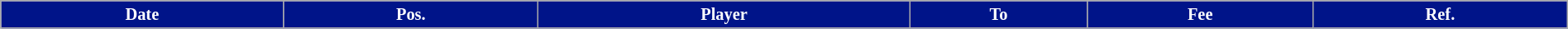<table class="wikitable" style="text-align:center; font-size:85%; width:100%;">
<tr>
<th style="background:#001489; color:#FFFFFF;">Date</th>
<th style="background:#001489; color:#FFFFFF;">Pos.</th>
<th style="background:#001489; color:#FFFFFF;">Player</th>
<th style="background:#001489; color:#FFFFFF;">To</th>
<th style="background:#001489; color:#FFFFFF;">Fee</th>
<th style="background:#001489; color:#FFFFFF;">Ref.</th>
</tr>
</table>
